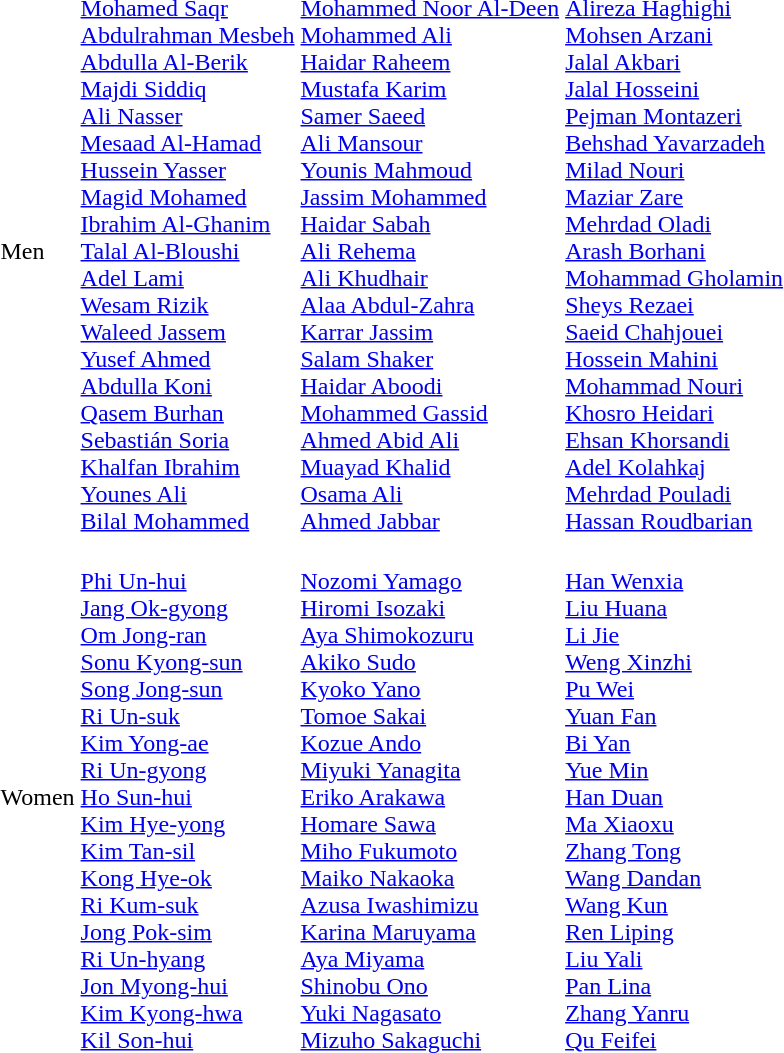<table>
<tr>
<td>Men<br></td>
<td><br><a href='#'>Mohamed Saqr</a><br><a href='#'>Abdulrahman Mesbeh</a><br><a href='#'>Abdulla Al-Berik</a><br><a href='#'>Majdi Siddiq</a><br><a href='#'>Ali Nasser</a><br><a href='#'>Mesaad Al-Hamad</a><br><a href='#'>Hussein Yasser</a><br><a href='#'>Magid Mohamed</a><br><a href='#'>Ibrahim Al-Ghanim</a><br><a href='#'>Talal Al-Bloushi</a><br><a href='#'>Adel Lami</a><br><a href='#'>Wesam Rizik</a><br><a href='#'>Waleed Jassem</a><br><a href='#'>Yusef Ahmed</a><br><a href='#'>Abdulla Koni</a><br><a href='#'>Qasem Burhan</a><br><a href='#'>Sebastián Soria</a><br><a href='#'>Khalfan Ibrahim</a><br><a href='#'>Younes Ali</a><br><a href='#'>Bilal Mohammed</a></td>
<td><br><a href='#'>Mohammed Noor Al-Deen</a><br><a href='#'>Mohammed Ali</a><br><a href='#'>Haidar Raheem</a><br><a href='#'>Mustafa Karim</a><br><a href='#'>Samer Saeed</a><br><a href='#'>Ali Mansour</a><br><a href='#'>Younis Mahmoud</a><br><a href='#'>Jassim Mohammed</a><br><a href='#'>Haidar Sabah</a><br><a href='#'>Ali Rehema</a><br><a href='#'>Ali Khudhair</a><br><a href='#'>Alaa Abdul-Zahra</a><br><a href='#'>Karrar Jassim</a><br><a href='#'>Salam Shaker</a><br><a href='#'>Haidar Aboodi</a><br><a href='#'>Mohammed Gassid</a><br><a href='#'>Ahmed Abid Ali</a><br><a href='#'>Muayad Khalid</a><br><a href='#'>Osama Ali</a><br><a href='#'>Ahmed Jabbar</a></td>
<td><br><a href='#'>Alireza Haghighi</a><br><a href='#'>Mohsen Arzani</a><br><a href='#'>Jalal Akbari</a><br><a href='#'>Jalal Hosseini</a><br><a href='#'>Pejman Montazeri</a><br><a href='#'>Behshad Yavarzadeh</a><br><a href='#'>Milad Nouri</a><br><a href='#'>Maziar Zare</a><br><a href='#'>Mehrdad Oladi</a><br><a href='#'>Arash Borhani</a><br><a href='#'>Mohammad Gholamin</a><br><a href='#'>Sheys Rezaei</a><br><a href='#'>Saeid Chahjouei</a><br><a href='#'>Hossein Mahini</a><br><a href='#'>Mohammad Nouri</a><br><a href='#'>Khosro Heidari</a><br><a href='#'>Ehsan Khorsandi</a><br><a href='#'>Adel Kolahkaj</a><br><a href='#'>Mehrdad Pouladi</a><br><a href='#'>Hassan Roudbarian</a></td>
</tr>
<tr>
<td>Women<br></td>
<td><br><a href='#'>Phi Un-hui</a><br><a href='#'>Jang Ok-gyong</a><br><a href='#'>Om Jong-ran</a><br><a href='#'>Sonu Kyong-sun</a><br><a href='#'>Song Jong-sun</a><br><a href='#'>Ri Un-suk</a><br><a href='#'>Kim Yong-ae</a><br><a href='#'>Ri Un-gyong</a><br><a href='#'>Ho Sun-hui</a><br><a href='#'>Kim Hye-yong</a><br><a href='#'>Kim Tan-sil</a><br><a href='#'>Kong Hye-ok</a><br><a href='#'>Ri Kum-suk</a><br><a href='#'>Jong Pok-sim</a><br><a href='#'>Ri Un-hyang</a><br><a href='#'>Jon Myong-hui</a><br><a href='#'>Kim Kyong-hwa</a><br><a href='#'>Kil Son-hui</a></td>
<td><br><a href='#'>Nozomi Yamago</a><br><a href='#'>Hiromi Isozaki</a><br><a href='#'>Aya Shimokozuru</a><br><a href='#'>Akiko Sudo</a><br><a href='#'>Kyoko Yano</a><br><a href='#'>Tomoe Sakai</a><br><a href='#'>Kozue Ando</a><br><a href='#'>Miyuki Yanagita</a><br><a href='#'>Eriko Arakawa</a><br><a href='#'>Homare Sawa</a><br><a href='#'>Miho Fukumoto</a><br><a href='#'>Maiko Nakaoka</a><br><a href='#'>Azusa Iwashimizu</a><br><a href='#'>Karina Maruyama</a><br><a href='#'>Aya Miyama</a><br><a href='#'>Shinobu Ono</a><br><a href='#'>Yuki Nagasato</a><br><a href='#'>Mizuho Sakaguchi</a></td>
<td><br><a href='#'>Han Wenxia</a><br><a href='#'>Liu Huana</a><br><a href='#'>Li Jie</a><br><a href='#'>Weng Xinzhi</a><br><a href='#'>Pu Wei</a><br><a href='#'>Yuan Fan</a><br><a href='#'>Bi Yan</a><br><a href='#'>Yue Min</a><br><a href='#'>Han Duan</a><br><a href='#'>Ma Xiaoxu</a><br><a href='#'>Zhang Tong</a><br><a href='#'>Wang Dandan</a><br><a href='#'>Wang Kun</a><br><a href='#'>Ren Liping</a><br><a href='#'>Liu Yali</a><br><a href='#'>Pan Lina</a><br><a href='#'>Zhang Yanru</a><br><a href='#'>Qu Feifei</a></td>
</tr>
</table>
